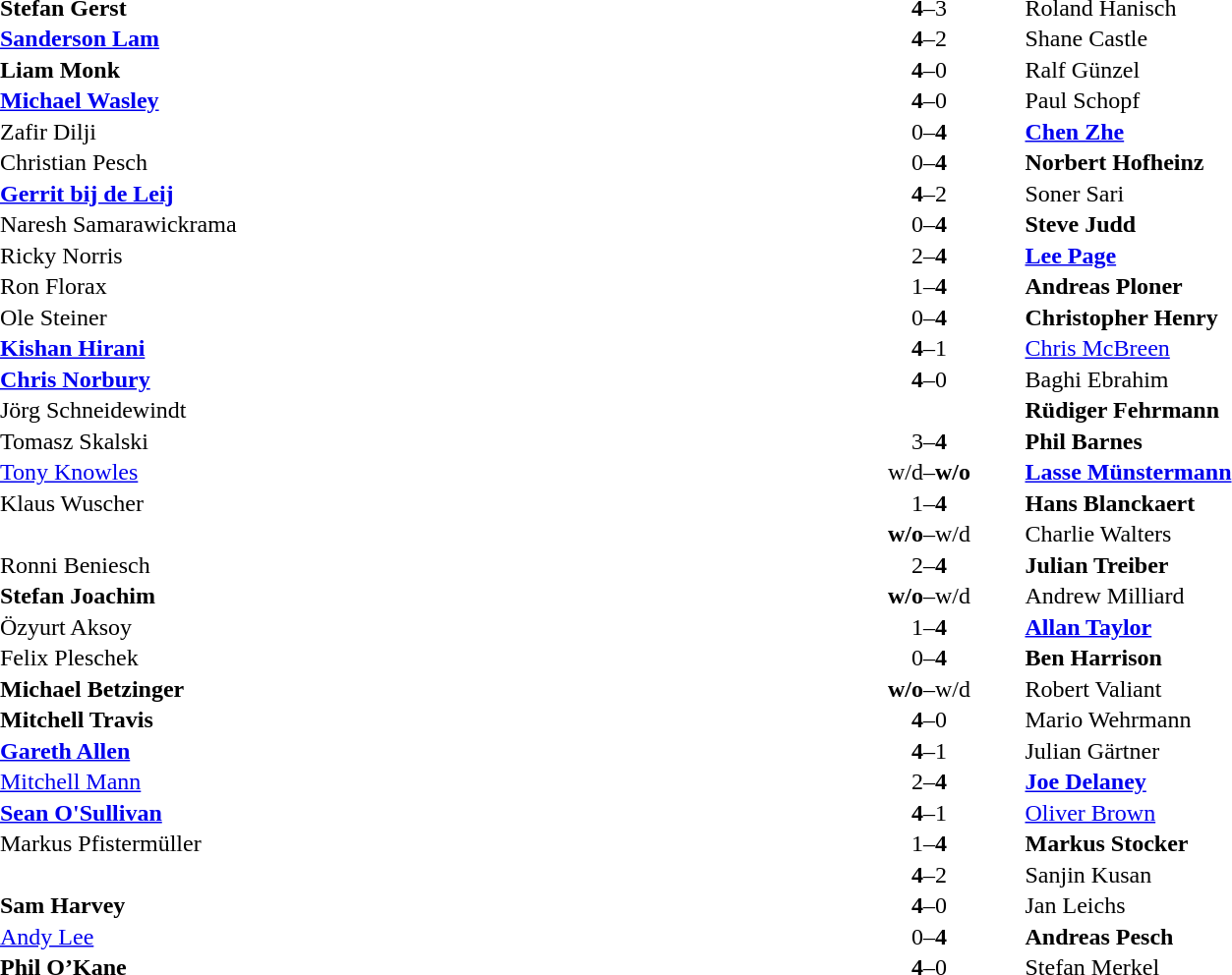<table width="100%" cellspacing="1">
<tr>
<th width=45%></th>
<th width=10%></th>
<th width=45%></th>
</tr>
<tr>
<td> <strong>Stefan Gerst</strong></td>
<td align="center"><strong>4</strong>–3</td>
<td> Roland Hanisch</td>
</tr>
<tr>
<td> <strong><a href='#'>Sanderson Lam</a></strong></td>
<td align="center"><strong>4</strong>–2</td>
<td> Shane Castle</td>
</tr>
<tr>
<td> <strong>Liam Monk</strong></td>
<td align="center"><strong>4</strong>–0</td>
<td> Ralf Günzel</td>
</tr>
<tr>
<td> <strong><a href='#'>Michael Wasley</a></strong></td>
<td align="center"><strong>4</strong>–0</td>
<td> Paul Schopf</td>
</tr>
<tr>
<td> Zafir Dilji</td>
<td align="center">0–<strong>4</strong></td>
<td> <strong><a href='#'>Chen Zhe</a></strong></td>
</tr>
<tr>
<td> Christian Pesch</td>
<td align="center">0–<strong>4</strong></td>
<td> <strong>Norbert Hofheinz</strong></td>
</tr>
<tr>
<td> <strong><a href='#'>Gerrit bij de Leij</a></strong></td>
<td align="center"><strong>4</strong>–2</td>
<td> Soner Sari</td>
</tr>
<tr>
<td> Naresh Samarawickrama</td>
<td align="center">0–<strong>4</strong></td>
<td> <strong>Steve Judd</strong></td>
</tr>
<tr>
<td> Ricky Norris</td>
<td align="center">2–<strong>4</strong></td>
<td> <strong><a href='#'>Lee Page</a></strong></td>
</tr>
<tr>
<td> Ron Florax</td>
<td align="center">1–<strong>4</strong></td>
<td> <strong>Andreas Ploner</strong></td>
</tr>
<tr>
<td> Ole Steiner</td>
<td align="center">0–<strong>4</strong></td>
<td> <strong>Christopher Henry</strong></td>
</tr>
<tr>
<td> <strong><a href='#'>Kishan Hirani</a></strong></td>
<td align="center"><strong>4</strong>–1</td>
<td> <a href='#'>Chris McBreen</a></td>
</tr>
<tr>
<td> <strong><a href='#'>Chris Norbury</a></strong></td>
<td align="center"><strong>4</strong>–0</td>
<td> Baghi Ebrahim</td>
</tr>
<tr>
<td> Jörg Schneidewindt</td>
<td align="center"></td>
<td> <strong>Rüdiger Fehrmann</strong></td>
</tr>
<tr>
<td> Tomasz Skalski</td>
<td align="center">3–<strong>4</strong></td>
<td> <strong>Phil Barnes</strong></td>
</tr>
<tr>
<td> <a href='#'>Tony Knowles</a></td>
<td align="center">w/d–<strong>w/o</strong></td>
<td> <strong><a href='#'>Lasse Münstermann</a></strong></td>
</tr>
<tr>
<td> Klaus Wuscher</td>
<td align="center">1–<strong>4</strong></td>
<td> <strong>Hans Blanckaert</strong></td>
</tr>
<tr>
<td></td>
<td align="center"><strong>w/o</strong>–w/d</td>
<td> Charlie Walters</td>
</tr>
<tr>
<td> Ronni Beniesch</td>
<td align="center">2–<strong>4</strong></td>
<td> <strong>Julian Treiber</strong></td>
</tr>
<tr>
<td> <strong>Stefan Joachim</strong></td>
<td align="center"><strong>w/o</strong>–w/d</td>
<td> Andrew Milliard</td>
</tr>
<tr>
<td> Özyurt Aksoy</td>
<td align="center">1–<strong>4</strong></td>
<td> <strong><a href='#'>Allan Taylor</a></strong></td>
</tr>
<tr>
<td> Felix Pleschek</td>
<td align="center">0–<strong>4</strong></td>
<td> <strong>Ben Harrison </strong></td>
</tr>
<tr>
<td> <strong>Michael Betzinger</strong></td>
<td align="center"><strong>w/o</strong>–w/d</td>
<td> Robert Valiant</td>
</tr>
<tr>
<td> <strong>Mitchell Travis</strong></td>
<td align="center"><strong>4</strong>–0</td>
<td> Mario Wehrmann</td>
</tr>
<tr>
<td> <strong><a href='#'>Gareth Allen</a></strong></td>
<td align="center"><strong>4</strong>–1</td>
<td> Julian Gärtner</td>
</tr>
<tr>
<td> <a href='#'>Mitchell Mann</a></td>
<td align="center">2–<strong>4</strong></td>
<td> <strong><a href='#'>Joe Delaney</a></strong></td>
</tr>
<tr>
<td> <strong><a href='#'>Sean O'Sullivan</a></strong></td>
<td align="center"><strong>4</strong>–1</td>
<td> <a href='#'>Oliver Brown</a></td>
</tr>
<tr>
<td> Markus Pfistermüller</td>
<td align="center">1–<strong>4</strong></td>
<td> <strong>Markus Stocker</strong></td>
</tr>
<tr>
<td></td>
<td align="center"><strong>4</strong>–2</td>
<td> Sanjin Kusan</td>
</tr>
<tr>
<td> <strong>Sam Harvey</strong></td>
<td align="center"><strong>4</strong>–0</td>
<td> Jan Leichs</td>
</tr>
<tr>
<td> <a href='#'>Andy Lee</a></td>
<td align="center">0–<strong>4</strong></td>
<td> <strong>Andreas Pesch</strong></td>
</tr>
<tr>
<td> <strong>Phil O’Kane</strong></td>
<td align="center"><strong>4</strong>–0</td>
<td> Stefan Merkel</td>
</tr>
</table>
